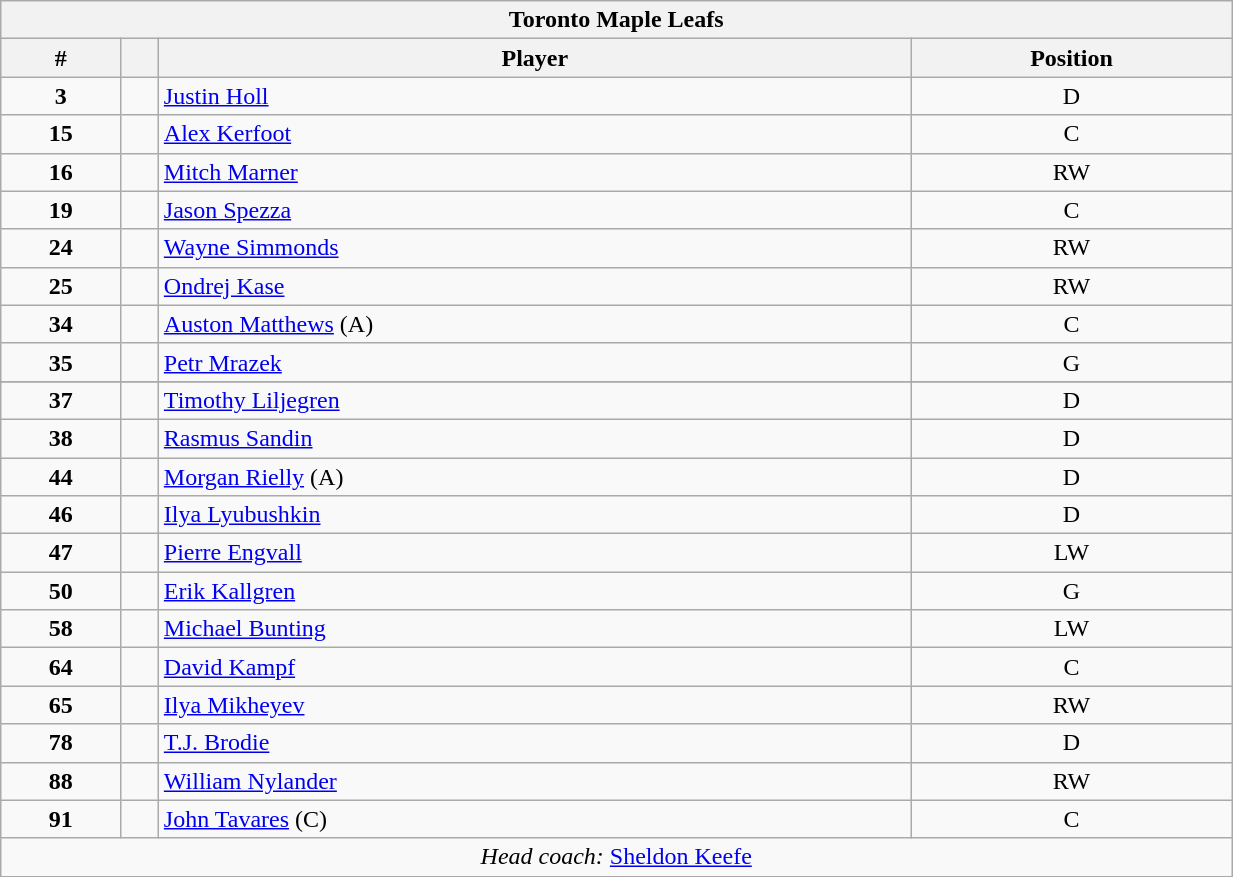<table class="wikitable" style="width:65%; text-align:center;">
<tr>
<th colspan=4>Toronto Maple Leafs</th>
</tr>
<tr>
<th>#</th>
<th></th>
<th>Player</th>
<th>Position</th>
</tr>
<tr>
<td><strong>3</strong></td>
<td align=center></td>
<td align=left><a href='#'>Justin Holl</a></td>
<td>D</td>
</tr>
<tr>
<td><strong>15</strong></td>
<td align=center></td>
<td align=left><a href='#'>Alex Kerfoot</a></td>
<td>C</td>
</tr>
<tr>
<td><strong>16</strong></td>
<td align=center></td>
<td align=left><a href='#'>Mitch Marner</a></td>
<td>RW</td>
</tr>
<tr>
<td><strong>19</strong></td>
<td align=center></td>
<td align=left><a href='#'>Jason Spezza</a></td>
<td>C</td>
</tr>
<tr>
<td><strong>24</strong></td>
<td align=center></td>
<td align=left><a href='#'>Wayne Simmonds</a></td>
<td>RW</td>
</tr>
<tr>
<td><strong>25</strong></td>
<td align=center></td>
<td align=left><a href='#'>Ondrej Kase</a></td>
<td>RW</td>
</tr>
<tr>
<td><strong>34</strong></td>
<td align=center></td>
<td align=left><a href='#'>Auston Matthews</a> (A)</td>
<td>C</td>
</tr>
<tr>
<td><strong>35</strong></td>
<td align=center></td>
<td align=left><a href='#'>Petr Mrazek</a></td>
<td>G</td>
</tr>
<tr>
</tr>
<tr>
<td><strong>37</strong></td>
<td align=center></td>
<td align=left><a href='#'>Timothy Liljegren</a></td>
<td>D</td>
</tr>
<tr>
<td><strong>38</strong></td>
<td align=center></td>
<td align=left><a href='#'>Rasmus Sandin</a></td>
<td>D</td>
</tr>
<tr>
<td><strong>44</strong></td>
<td align=center></td>
<td align=left><a href='#'>Morgan Rielly</a> (A)</td>
<td>D</td>
</tr>
<tr>
<td><strong>46</strong></td>
<td align=center></td>
<td align=left><a href='#'>Ilya Lyubushkin</a></td>
<td>D</td>
</tr>
<tr>
<td><strong>47</strong></td>
<td align=center></td>
<td align=left><a href='#'>Pierre Engvall</a></td>
<td>LW</td>
</tr>
<tr>
<td><strong>50</strong></td>
<td align=center></td>
<td align=left><a href='#'>Erik Kallgren</a></td>
<td>G</td>
</tr>
<tr>
<td><strong>58</strong></td>
<td align=center></td>
<td align=left><a href='#'>Michael Bunting</a></td>
<td>LW</td>
</tr>
<tr>
<td><strong>64</strong></td>
<td align=center></td>
<td align=left><a href='#'>David Kampf</a></td>
<td>C</td>
</tr>
<tr>
<td><strong>65</strong></td>
<td align=center></td>
<td align=left><a href='#'>Ilya Mikheyev</a></td>
<td>RW</td>
</tr>
<tr>
<td><strong>78</strong></td>
<td align=center></td>
<td align=left><a href='#'>T.J. Brodie</a></td>
<td>D</td>
</tr>
<tr>
<td><strong>88</strong></td>
<td align=center></td>
<td align=left><a href='#'>William Nylander</a></td>
<td>RW</td>
</tr>
<tr>
<td><strong>91</strong></td>
<td align=center></td>
<td align=left><a href='#'>John Tavares</a> (C)</td>
<td>C</td>
</tr>
<tr>
<td colspan=4><em>Head coach:</em>  <a href='#'>Sheldon Keefe</a></td>
</tr>
</table>
